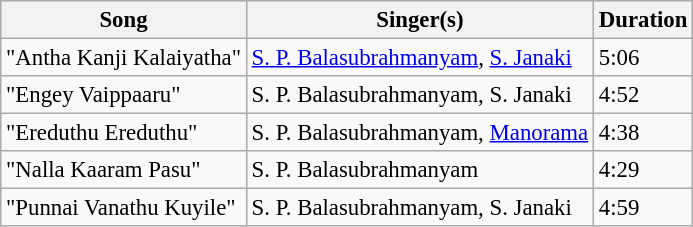<table class="wikitable" style="font-size:95%;">
<tr>
<th>Song</th>
<th>Singer(s)</th>
<th>Duration</th>
</tr>
<tr>
<td>"Antha Kanji Kalaiyatha"</td>
<td><a href='#'>S. P. Balasubrahmanyam</a>, <a href='#'>S. Janaki</a></td>
<td>5:06</td>
</tr>
<tr>
<td>"Engey Vaippaaru"</td>
<td>S. P. Balasubrahmanyam, S. Janaki</td>
<td>4:52</td>
</tr>
<tr>
<td>"Ereduthu Ereduthu"</td>
<td>S. P. Balasubrahmanyam, <a href='#'>Manorama</a></td>
<td>4:38</td>
</tr>
<tr>
<td>"Nalla Kaaram Pasu"</td>
<td>S. P. Balasubrahmanyam</td>
<td>4:29</td>
</tr>
<tr>
<td>"Punnai Vanathu Kuyile"</td>
<td>S. P. Balasubrahmanyam, S. Janaki</td>
<td>4:59</td>
</tr>
</table>
